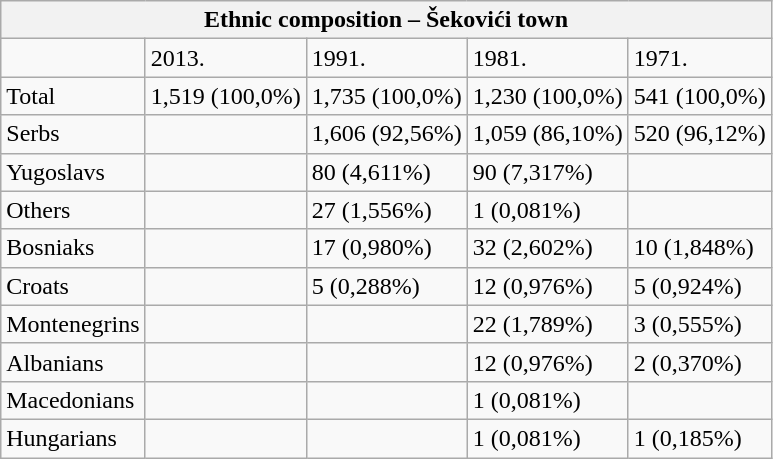<table class="wikitable">
<tr>
<th colspan="8">Ethnic composition – Šekovići town</th>
</tr>
<tr>
<td></td>
<td>2013.</td>
<td>1991.</td>
<td>1981.</td>
<td>1971.</td>
</tr>
<tr>
<td>Total</td>
<td>1,519 (100,0%)</td>
<td>1,735 (100,0%)</td>
<td>1,230 (100,0%)</td>
<td>541 (100,0%)</td>
</tr>
<tr>
<td>Serbs</td>
<td></td>
<td>1,606 (92,56%)</td>
<td>1,059 (86,10%)</td>
<td>520 (96,12%)</td>
</tr>
<tr>
<td>Yugoslavs</td>
<td></td>
<td>80 (4,611%)</td>
<td>90 (7,317%)</td>
<td></td>
</tr>
<tr>
<td>Others</td>
<td></td>
<td>27 (1,556%)</td>
<td>1 (0,081%)</td>
<td></td>
</tr>
<tr>
<td>Bosniaks</td>
<td></td>
<td>17 (0,980%)</td>
<td>32 (2,602%)</td>
<td>10 (1,848%)</td>
</tr>
<tr>
<td>Croats</td>
<td></td>
<td>5 (0,288%)</td>
<td>12 (0,976%)</td>
<td>5 (0,924%)</td>
</tr>
<tr>
<td>Montenegrins</td>
<td></td>
<td></td>
<td>22 (1,789%)</td>
<td>3 (0,555%)</td>
</tr>
<tr>
<td>Albanians</td>
<td></td>
<td></td>
<td>12 (0,976%)</td>
<td>2 (0,370%)</td>
</tr>
<tr>
<td>Macedonians</td>
<td></td>
<td></td>
<td>1 (0,081%)</td>
<td></td>
</tr>
<tr>
<td>Hungarians</td>
<td></td>
<td></td>
<td>1 (0,081%)</td>
<td>1 (0,185%)</td>
</tr>
</table>
